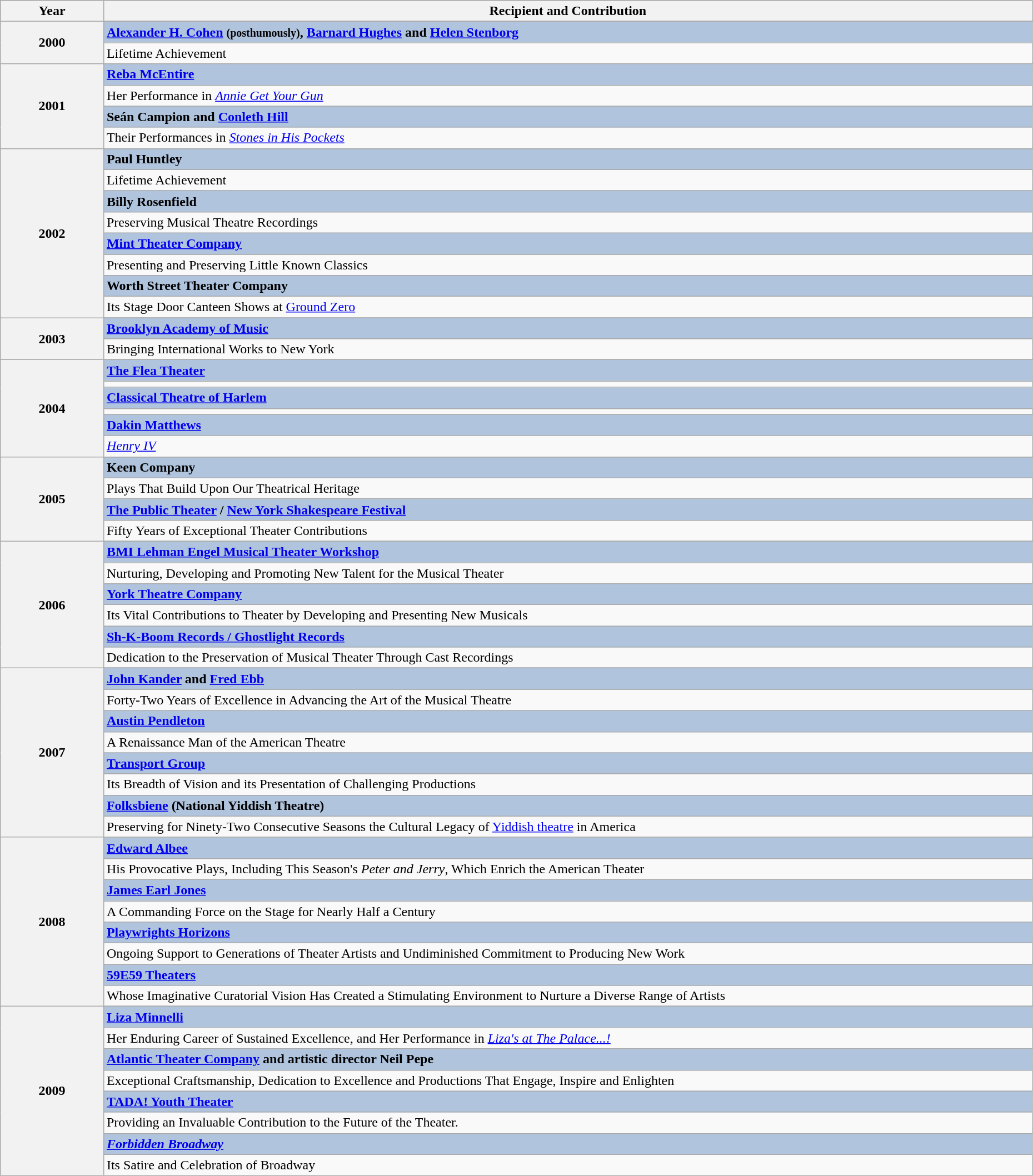<table class="wikitable" style="width:98%;">
<tr style="background:#bebebe;">
<th style="width:10%;">Year</th>
<th style="width:90%;">Recipient and Contribution</th>
</tr>
<tr>
<th rowspan="3">2000</th>
</tr>
<tr style="background:#B0C4DE">
<td><strong><a href='#'>Alexander H. Cohen</a> <small>(posthumously)</small>, <a href='#'>Barnard Hughes</a> and <a href='#'>Helen Stenborg</a></strong></td>
</tr>
<tr>
<td>Lifetime Achievement</td>
</tr>
<tr>
<th rowspan="5">2001</th>
</tr>
<tr style="background:#B0C4DE">
<td><strong><a href='#'>Reba McEntire</a></strong></td>
</tr>
<tr>
<td>Her Performance in <em><a href='#'>Annie Get Your Gun</a></em></td>
</tr>
<tr style="background:#B0C4DE">
<td><strong>Seán Campion and <a href='#'>Conleth Hill</a></strong></td>
</tr>
<tr>
<td>Their Performances in <em><a href='#'>Stones in His Pockets</a></em></td>
</tr>
<tr>
<th rowspan="9">2002</th>
</tr>
<tr style="background:#B0C4DE">
<td><strong>Paul Huntley</strong></td>
</tr>
<tr>
<td>Lifetime Achievement</td>
</tr>
<tr style="background:#B0C4DE">
<td><strong>Billy Rosenfield</strong></td>
</tr>
<tr>
<td>Preserving Musical Theatre Recordings</td>
</tr>
<tr style="background:#B0C4DE">
<td><strong><a href='#'>Mint Theater Company</a></strong></td>
</tr>
<tr>
<td>Presenting and Preserving Little Known Classics</td>
</tr>
<tr style="background:#B0C4DE">
<td><strong>Worth Street Theater Company</strong></td>
</tr>
<tr>
<td>Its Stage Door Canteen Shows at <a href='#'>Ground Zero</a></td>
</tr>
<tr>
<th rowspan="3">2003</th>
</tr>
<tr style="background:#B0C4DE">
<td><strong><a href='#'>Brooklyn Academy of Music</a></strong></td>
</tr>
<tr>
<td>Bringing International Works to New York</td>
</tr>
<tr>
<th rowspan="7">2004</th>
</tr>
<tr style="background:#B0C4DE">
<td><strong><a href='#'>The Flea Theater</a></strong></td>
</tr>
<tr>
<td></td>
</tr>
<tr style="background:#B0C4DE">
<td><strong><a href='#'>Classical Theatre of Harlem</a></strong></td>
</tr>
<tr>
<td></td>
</tr>
<tr style="background:#B0C4DE">
<td><strong><a href='#'>Dakin Matthews</a></strong></td>
</tr>
<tr>
<td><em><a href='#'>Henry IV</a></em></td>
</tr>
<tr>
<th rowspan="5">2005</th>
</tr>
<tr style="background:#B0C4DE">
<td><strong>Keen Company</strong></td>
</tr>
<tr>
<td>Plays That Build Upon Our Theatrical Heritage</td>
</tr>
<tr style="background:#B0C4DE">
<td><strong><a href='#'>The Public Theater</a> / <a href='#'>New York Shakespeare Festival</a></strong></td>
</tr>
<tr>
<td>Fifty Years of Exceptional Theater Contributions</td>
</tr>
<tr>
<th rowspan="7">2006</th>
</tr>
<tr style="background:#B0C4DE">
<td><strong><a href='#'>BMI Lehman Engel Musical Theater Workshop</a></strong></td>
</tr>
<tr>
<td>Nurturing, Developing and Promoting New Talent for the Musical Theater</td>
</tr>
<tr style="background:#B0C4DE">
<td><strong><a href='#'>York Theatre Company</a></strong></td>
</tr>
<tr>
<td>Its Vital Contributions to Theater by Developing and Presenting New Musicals</td>
</tr>
<tr style="background:#B0C4DE">
<td><strong><a href='#'>Sh-K-Boom Records / Ghostlight Records</a></strong></td>
</tr>
<tr>
<td>Dedication to the Preservation of Musical Theater Through Cast Recordings</td>
</tr>
<tr>
<th rowspan="9">2007</th>
</tr>
<tr style="background:#B0C4DE">
<td><strong><a href='#'>John Kander</a> and <a href='#'>Fred Ebb</a></strong></td>
</tr>
<tr>
<td>Forty-Two Years of Excellence in Advancing the Art of the Musical Theatre</td>
</tr>
<tr style="background:#B0C4DE">
<td><strong><a href='#'>Austin Pendleton</a></strong></td>
</tr>
<tr>
<td>A Renaissance Man of the American Theatre</td>
</tr>
<tr style="background:#B0C4DE">
<td><strong><a href='#'>Transport Group</a></strong></td>
</tr>
<tr>
<td>Its Breadth of Vision and its Presentation of Challenging Productions</td>
</tr>
<tr style="background:#B0C4DE">
<td><strong><a href='#'>Folksbiene</a> (National Yiddish Theatre)</strong></td>
</tr>
<tr>
<td>Preserving for Ninety-Two Consecutive Seasons the Cultural Legacy of <a href='#'>Yiddish theatre</a> in America</td>
</tr>
<tr>
<th rowspan="9">2008</th>
</tr>
<tr style="background:#B0C4DE">
<td><strong><a href='#'>Edward Albee</a></strong></td>
</tr>
<tr>
<td>His Provocative Plays, Including This Season's <em>Peter and Jerry</em>, Which Enrich the American Theater</td>
</tr>
<tr style="background:#B0C4DE">
<td><strong><a href='#'>James Earl Jones</a></strong></td>
</tr>
<tr>
<td>A Commanding Force on the Stage for Nearly Half a Century</td>
</tr>
<tr style="background:#B0C4DE">
<td><strong><a href='#'>Playwrights Horizons</a></strong></td>
</tr>
<tr>
<td>Ongoing Support to Generations of Theater Artists and Undiminished Commitment to Producing New Work</td>
</tr>
<tr style="background:#B0C4DE">
<td><strong><a href='#'>59E59 Theaters</a></strong></td>
</tr>
<tr>
<td>Whose Imaginative Curatorial Vision Has Created a Stimulating Environment to Nurture a Diverse Range of Artists</td>
</tr>
<tr>
<th rowspan="9">2009</th>
</tr>
<tr style="background:#B0C4DE">
<td><strong><a href='#'>Liza Minnelli</a></strong></td>
</tr>
<tr>
<td>Her Enduring Career of Sustained Excellence, and Her Performance in <em><a href='#'>Liza's at The Palace...!</a></em></td>
</tr>
<tr style="background:#B0C4DE">
<td><strong><a href='#'>Atlantic Theater Company</a> and artistic director Neil Pepe</strong></td>
</tr>
<tr>
<td>Exceptional Craftsmanship, Dedication to Excellence and Productions That Engage, Inspire and Enlighten</td>
</tr>
<tr style="background:#B0C4DE">
<td><strong><a href='#'>TADA! Youth Theater</a></strong></td>
</tr>
<tr>
<td>Providing an Invaluable Contribution to the Future of the Theater.</td>
</tr>
<tr style="background:#B0C4DE">
<td><strong><em><a href='#'>Forbidden Broadway</a></em></strong></td>
</tr>
<tr>
<td>Its Satire and Celebration of Broadway</td>
</tr>
</table>
